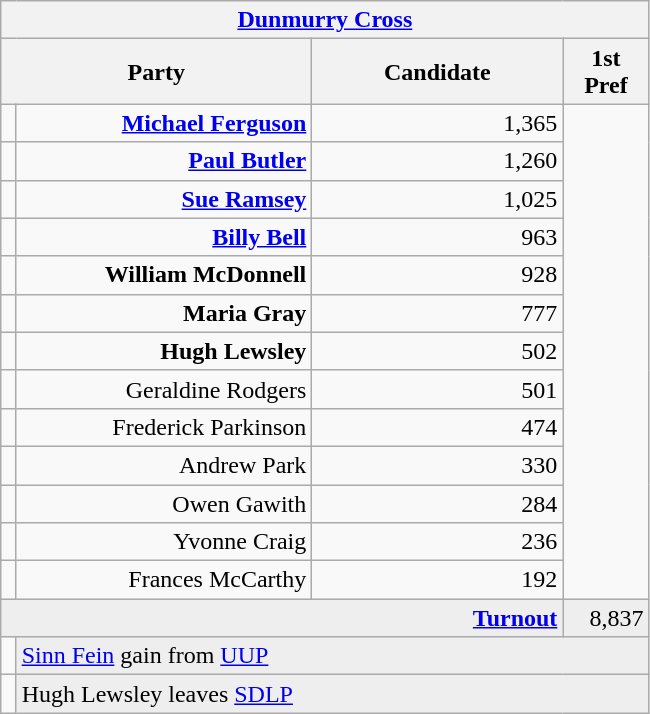<table class="wikitable">
<tr>
<th colspan="4" align="center"><a href='#'>Dunmurry Cross</a></th>
</tr>
<tr>
<th colspan="2" align="center" width=200>Party</th>
<th width=160>Candidate</th>
<th width=50>1st Pref</th>
</tr>
<tr>
<td></td>
<td align="right"><strong><a href='#'>Michael Ferguson</a></strong></td>
<td align="right">1,365</td>
</tr>
<tr>
<td></td>
<td align="right"><strong><a href='#'>Paul Butler</a></strong></td>
<td align="right">1,260</td>
</tr>
<tr>
<td></td>
<td align="right"><strong><a href='#'>Sue Ramsey</a></strong></td>
<td align="right">1,025</td>
</tr>
<tr>
<td></td>
<td align="right"><strong><a href='#'>Billy Bell</a></strong></td>
<td align="right">963</td>
</tr>
<tr>
<td></td>
<td align="right"><strong>William McDonnell</strong></td>
<td align="right">928</td>
</tr>
<tr>
<td></td>
<td align="right"><strong>Maria Gray</strong></td>
<td align="right">777</td>
</tr>
<tr>
<td></td>
<td align="right"><strong>Hugh Lewsley</strong></td>
<td align="right">502</td>
</tr>
<tr>
<td></td>
<td align="right">Geraldine Rodgers</td>
<td align="right">501</td>
</tr>
<tr>
<td></td>
<td align="right">Frederick Parkinson</td>
<td align="right">474</td>
</tr>
<tr>
<td></td>
<td align="right">Andrew Park</td>
<td align="right">330</td>
</tr>
<tr>
<td></td>
<td align="right">Owen Gawith</td>
<td align="right">284</td>
</tr>
<tr>
<td></td>
<td align="right">Yvonne Craig</td>
<td align="right">236</td>
</tr>
<tr>
<td></td>
<td align="right">Frances McCarthy</td>
<td align="right">192</td>
</tr>
<tr bgcolor="EEEEEE">
<td colspan=3 align="right"><strong><a href='#'>Turnout</a></strong></td>
<td align="right">8,837</td>
</tr>
<tr>
<td bgcolor=></td>
<td colspan=3 bgcolor="EEEEEE"><a href='#'>Sinn Fein</a> gain from <a href='#'>UUP</a></td>
</tr>
<tr>
<td bgcolor=></td>
<td colspan=3 bgcolor="EEEEEE">Hugh Lewsley leaves <a href='#'>SDLP</a></td>
</tr>
</table>
